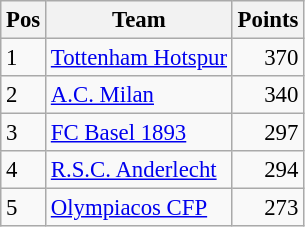<table class="wikitable" style="font-size: 95%;">
<tr>
<th>Pos</th>
<th>Team</th>
<th>Points</th>
</tr>
<tr>
<td>1</td>
<td> <a href='#'>Tottenham Hotspur</a></td>
<td align="right">370</td>
</tr>
<tr>
<td>2</td>
<td> <a href='#'>A.C. Milan</a></td>
<td align="right">340</td>
</tr>
<tr>
<td>3</td>
<td> <a href='#'>FC Basel 1893</a></td>
<td align="right">297</td>
</tr>
<tr>
<td>4</td>
<td> <a href='#'>R.S.C. Anderlecht</a></td>
<td align="right">294</td>
</tr>
<tr>
<td>5</td>
<td> <a href='#'>Olympiacos CFP</a></td>
<td align="right">273</td>
</tr>
</table>
